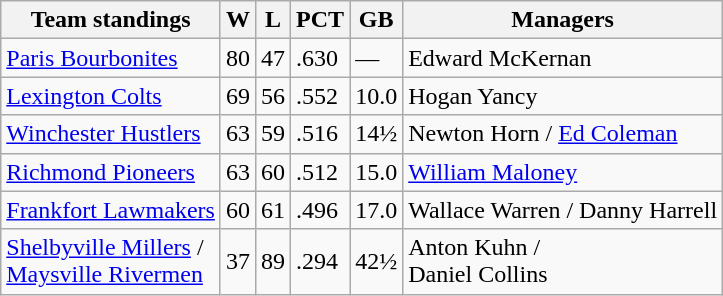<table class="wikitable">
<tr>
<th>Team standings</th>
<th>W</th>
<th>L</th>
<th>PCT</th>
<th>GB</th>
<th>Managers</th>
</tr>
<tr>
<td><a href='#'>Paris Bourbonites</a></td>
<td>80</td>
<td>47</td>
<td>.630</td>
<td>—</td>
<td>Edward McKernan</td>
</tr>
<tr>
<td><a href='#'>Lexington Colts</a></td>
<td>69</td>
<td>56</td>
<td>.552</td>
<td>10.0</td>
<td>Hogan Yancy</td>
</tr>
<tr>
<td><a href='#'>Winchester Hustlers</a></td>
<td>63</td>
<td>59</td>
<td>.516</td>
<td>14½</td>
<td>Newton Horn / <a href='#'>Ed Coleman</a></td>
</tr>
<tr>
<td><a href='#'>Richmond Pioneers</a></td>
<td>63</td>
<td>60</td>
<td>.512</td>
<td>15.0</td>
<td><a href='#'>William Maloney</a></td>
</tr>
<tr>
<td><a href='#'>Frankfort Lawmakers</a></td>
<td>60</td>
<td>61</td>
<td>.496</td>
<td>17.0</td>
<td>Wallace Warren / Danny Harrell</td>
</tr>
<tr>
<td><a href='#'>Shelbyville Millers</a> /<br> <a href='#'>Maysville Rivermen</a></td>
<td>37</td>
<td>89</td>
<td>.294</td>
<td>42½</td>
<td>Anton Kuhn /<br> Daniel Collins</td>
</tr>
</table>
